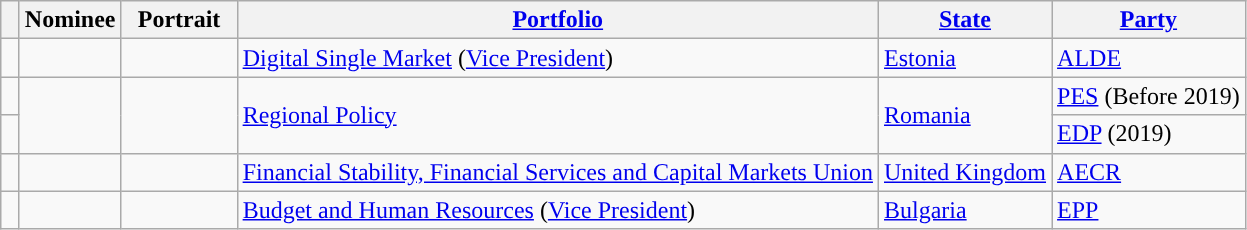<table class="wikitable sortable" style="border:#555;">
<tr>
<th class="unsortable" style="width:5px;"></th>
<th>Nominee</th>
<th class="unsortable" style="width:70px;">Portrait</th>
<th><a href='#'>Portfolio</a></th>
<th><a href='#'>State</a></th>
<th><a href='#'>Party</a></th>
</tr>
<tr>
<td style="background-color: "></td>
<td></td>
<td></td>
<td><a href='#'>Digital Single Market</a> (<a href='#'>Vice President</a>)</td>
<td> <a href='#'>Estonia</a></td>
<td><a href='#'>ALDE</a><br></td>
</tr>
<tr>
<td style="background-color: "></td>
<td rowspan="2"></td>
<td rowspan="2"></td>
<td rowspan="2"><a href='#'>Regional Policy</a></td>
<td rowspan="2"> <a href='#'>Romania</a></td>
<td><a href='#'>PES</a> (Before 2019)<br></td>
</tr>
<tr>
<td style="background-color: "></td>
<td><a href='#'>EDP</a> (2019)<br></td>
</tr>
<tr>
<td style="background-color: "></td>
<td></td>
<td></td>
<td><a href='#'>Financial Stability, Financial Services and Capital Markets Union</a></td>
<td> <a href='#'>United Kingdom</a></td>
<td><a href='#'>AECR</a><br></td>
</tr>
<tr>
<td style="background-color: "></td>
<td></td>
<td></td>
<td><a href='#'>Budget and Human Resources</a> (<a href='#'>Vice President</a>)</td>
<td> <a href='#'>Bulgaria</a></td>
<td><a href='#'>EPP</a><br></td>
</tr>
</table>
